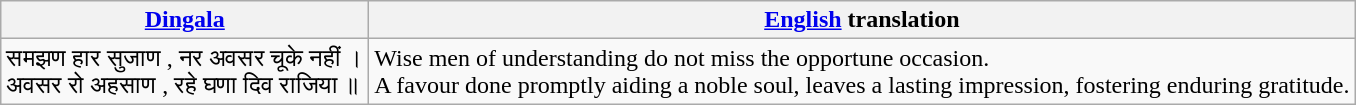<table class="wikitable">
<tr>
<th><a href='#'>Dingala</a></th>
<th><a href='#'>English</a> translation</th>
</tr>
<tr>
<td>समझण हार सुजाण , नर अवसर चूके नहीं ।<br>अवसर रो अहसाण , रहे घणा दिव राजिया ॥</td>
<td>Wise men of understanding do not miss the opportune occasion.<br>A favour done promptly aiding a noble soul, leaves a lasting impression, fostering enduring gratitude.</td>
</tr>
</table>
